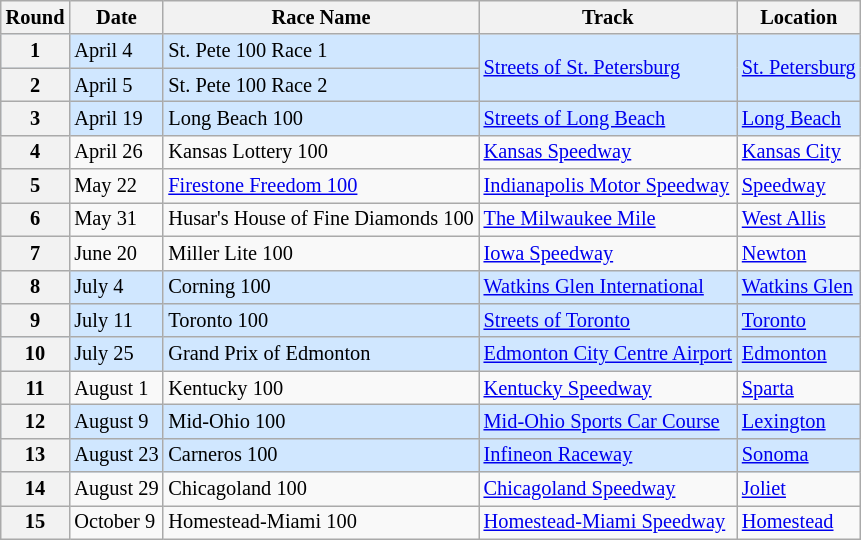<table class="wikitable" style="font-size: 85%">
<tr>
<th>Round</th>
<th>Date</th>
<th>Race Name</th>
<th>Track</th>
<th>Location</th>
</tr>
<tr style="background:#D0E7FF;">
<th>1</th>
<td>April 4</td>
<td> St. Pete 100 Race 1</td>
<td rowspan=2><a href='#'>Streets of St. Petersburg</a></td>
<td rowspan=2><a href='#'>St. Petersburg</a></td>
</tr>
<tr style="background:#D0E7FF;">
<th>2</th>
<td>April 5</td>
<td> St. Pete 100 Race 2</td>
</tr>
<tr style="background:#D0E7FF;">
<th>3</th>
<td>April 19</td>
<td> Long Beach 100</td>
<td><a href='#'>Streets of Long Beach</a></td>
<td><a href='#'>Long Beach</a></td>
</tr>
<tr>
<th>4</th>
<td>April 26</td>
<td> Kansas Lottery 100</td>
<td><a href='#'>Kansas Speedway</a></td>
<td><a href='#'>Kansas City</a></td>
</tr>
<tr>
<th>5</th>
<td>May 22</td>
<td> <a href='#'>Firestone Freedom 100</a></td>
<td><a href='#'>Indianapolis Motor Speedway</a></td>
<td><a href='#'>Speedway</a></td>
</tr>
<tr>
<th>6</th>
<td>May 31</td>
<td> Husar's House of Fine Diamonds 100</td>
<td><a href='#'>The Milwaukee Mile</a></td>
<td><a href='#'>West Allis</a></td>
</tr>
<tr>
<th>7</th>
<td>June 20</td>
<td> Miller Lite 100</td>
<td><a href='#'>Iowa Speedway</a></td>
<td><a href='#'>Newton</a></td>
</tr>
<tr style="background:#D0E7FF;">
<th>8</th>
<td>July 4</td>
<td> Corning 100</td>
<td><a href='#'>Watkins Glen International</a></td>
<td><a href='#'>Watkins Glen</a></td>
</tr>
<tr style="background:#D0E7FF;">
<th>9</th>
<td>July 11</td>
<td> Toronto 100</td>
<td><a href='#'>Streets of Toronto</a></td>
<td><a href='#'>Toronto</a></td>
</tr>
<tr style="background:#D0E7FF;">
<th>10</th>
<td>July 25</td>
<td> Grand Prix of Edmonton</td>
<td><a href='#'>Edmonton City Centre Airport</a></td>
<td><a href='#'>Edmonton</a></td>
</tr>
<tr>
<th>11</th>
<td>August 1</td>
<td> Kentucky 100</td>
<td><a href='#'>Kentucky Speedway</a></td>
<td><a href='#'>Sparta</a></td>
</tr>
<tr style="background:#D0E7FF;">
<th>12</th>
<td>August 9</td>
<td> Mid-Ohio 100</td>
<td><a href='#'>Mid-Ohio Sports Car Course</a></td>
<td><a href='#'>Lexington</a></td>
</tr>
<tr style="background:#D0E7FF;">
<th>13</th>
<td>August 23</td>
<td> Carneros 100</td>
<td><a href='#'>Infineon Raceway</a></td>
<td><a href='#'>Sonoma</a></td>
</tr>
<tr>
<th>14</th>
<td>August 29</td>
<td> Chicagoland 100</td>
<td><a href='#'>Chicagoland Speedway</a></td>
<td><a href='#'>Joliet</a></td>
</tr>
<tr>
<th>15</th>
<td>October 9</td>
<td> Homestead-Miami 100</td>
<td><a href='#'>Homestead-Miami Speedway</a></td>
<td><a href='#'>Homestead</a></td>
</tr>
</table>
